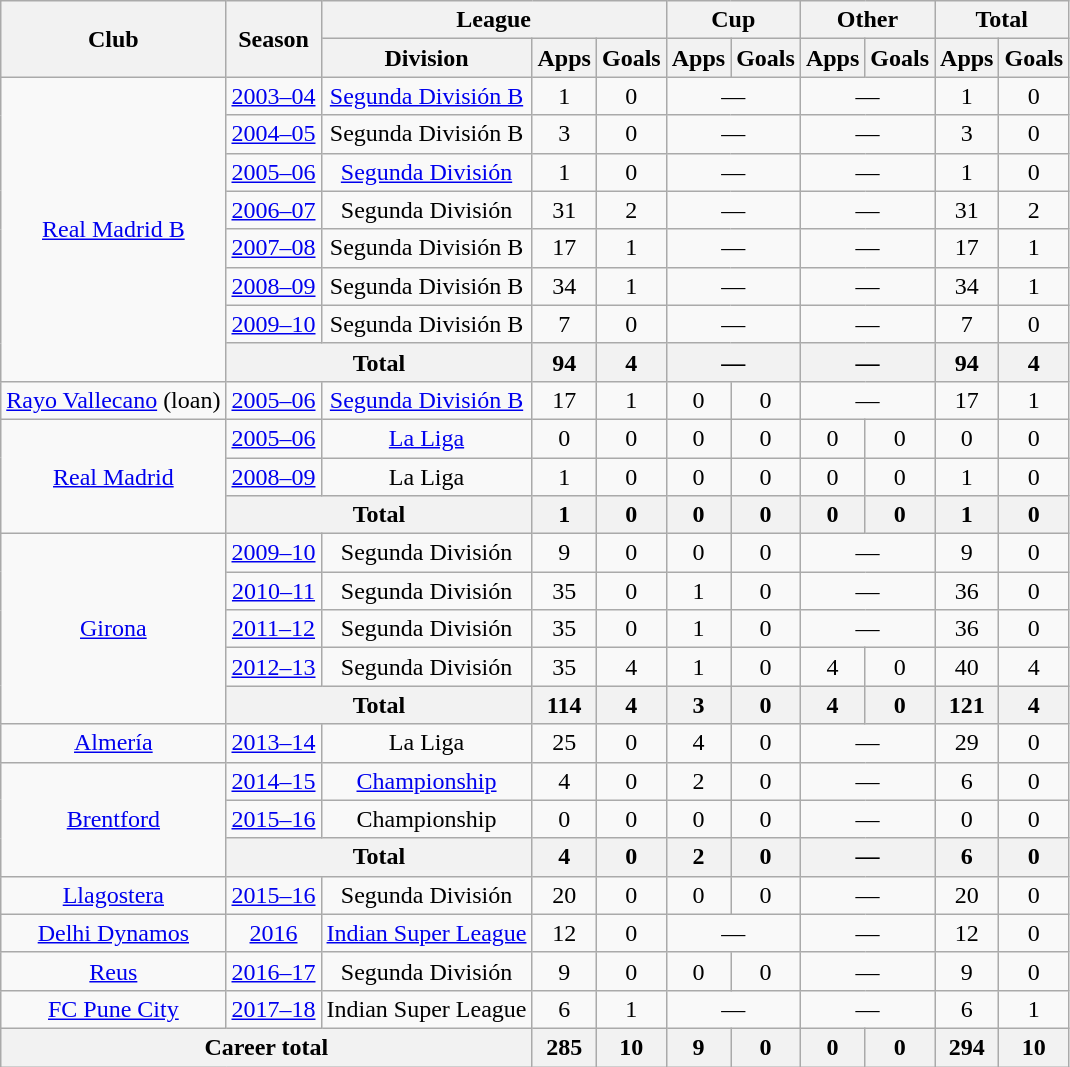<table class="wikitable" style="text-align: center;">
<tr>
<th rowspan="2">Club</th>
<th rowspan="2">Season</th>
<th colspan="3">League</th>
<th colspan="2">Cup</th>
<th colspan="2">Other</th>
<th colspan="2">Total</th>
</tr>
<tr>
<th>Division</th>
<th>Apps</th>
<th>Goals</th>
<th>Apps</th>
<th>Goals</th>
<th>Apps</th>
<th>Goals</th>
<th>Apps</th>
<th>Goals</th>
</tr>
<tr>
<td rowspan="8"><a href='#'>Real Madrid B</a></td>
<td><a href='#'>2003–04</a></td>
<td><a href='#'>Segunda División B</a></td>
<td>1</td>
<td>0</td>
<td colspan="2">—</td>
<td colspan="2">—</td>
<td>1</td>
<td>0</td>
</tr>
<tr>
<td><a href='#'>2004–05</a></td>
<td>Segunda División B</td>
<td>3</td>
<td>0</td>
<td colspan="2">—</td>
<td colspan="2">—</td>
<td>3</td>
<td>0</td>
</tr>
<tr>
<td><a href='#'>2005–06</a></td>
<td><a href='#'>Segunda División</a></td>
<td>1</td>
<td>0</td>
<td colspan="2">—</td>
<td colspan="2">—</td>
<td>1</td>
<td>0</td>
</tr>
<tr>
<td><a href='#'>2006–07</a></td>
<td>Segunda División</td>
<td>31</td>
<td>2</td>
<td colspan="2">—</td>
<td colspan="2">—</td>
<td>31</td>
<td>2</td>
</tr>
<tr>
<td><a href='#'>2007–08</a></td>
<td>Segunda División B</td>
<td>17</td>
<td>1</td>
<td colspan="2">—</td>
<td colspan="2">—</td>
<td>17</td>
<td>1</td>
</tr>
<tr>
<td><a href='#'>2008–09</a></td>
<td>Segunda División B</td>
<td>34</td>
<td>1</td>
<td colspan="2">—</td>
<td colspan="2">—</td>
<td>34</td>
<td>1</td>
</tr>
<tr>
<td><a href='#'>2009–10</a></td>
<td>Segunda División B</td>
<td>7</td>
<td>0</td>
<td colspan="2">—</td>
<td colspan="2">—</td>
<td>7</td>
<td>0</td>
</tr>
<tr>
<th colspan="2">Total</th>
<th>94</th>
<th>4</th>
<th colspan="2">—</th>
<th colspan="2">—</th>
<th>94</th>
<th>4</th>
</tr>
<tr>
<td rowspan="1"><a href='#'>Rayo Vallecano</a> (loan)</td>
<td><a href='#'>2005–06</a></td>
<td><a href='#'>Segunda División B</a></td>
<td>17</td>
<td>1</td>
<td>0</td>
<td>0</td>
<td colspan="2">—</td>
<td>17</td>
<td>1</td>
</tr>
<tr>
<td rowspan="3"><a href='#'>Real Madrid</a></td>
<td><a href='#'>2005–06</a></td>
<td><a href='#'>La Liga</a></td>
<td>0</td>
<td>0</td>
<td>0</td>
<td>0</td>
<td>0</td>
<td>0</td>
<td>0</td>
<td>0</td>
</tr>
<tr>
<td><a href='#'>2008–09</a></td>
<td>La Liga</td>
<td>1</td>
<td>0</td>
<td>0</td>
<td>0</td>
<td>0</td>
<td>0</td>
<td>1</td>
<td>0</td>
</tr>
<tr>
<th colspan="2">Total</th>
<th>1</th>
<th>0</th>
<th>0</th>
<th>0</th>
<th>0</th>
<th>0</th>
<th>1</th>
<th>0</th>
</tr>
<tr>
<td rowspan="5"><a href='#'>Girona</a></td>
<td><a href='#'>2009–10</a></td>
<td>Segunda División</td>
<td>9</td>
<td>0</td>
<td>0</td>
<td>0</td>
<td colspan="2">—</td>
<td>9</td>
<td>0</td>
</tr>
<tr>
<td><a href='#'>2010–11</a></td>
<td>Segunda División</td>
<td>35</td>
<td>0</td>
<td>1</td>
<td>0</td>
<td colspan="2">—</td>
<td>36</td>
<td>0</td>
</tr>
<tr>
<td><a href='#'>2011–12</a></td>
<td>Segunda División</td>
<td>35</td>
<td>0</td>
<td>1</td>
<td>0</td>
<td colspan="2">—</td>
<td>36</td>
<td>0</td>
</tr>
<tr>
<td><a href='#'>2012–13</a></td>
<td>Segunda División</td>
<td>35</td>
<td>4</td>
<td>1</td>
<td>0</td>
<td>4</td>
<td>0</td>
<td>40</td>
<td>4</td>
</tr>
<tr>
<th colspan="2">Total</th>
<th>114</th>
<th>4</th>
<th>3</th>
<th>0</th>
<th>4</th>
<th>0</th>
<th>121</th>
<th>4</th>
</tr>
<tr>
<td><a href='#'>Almería</a></td>
<td><a href='#'>2013–14</a></td>
<td>La Liga</td>
<td>25</td>
<td>0</td>
<td>4</td>
<td>0</td>
<td colspan="2">—</td>
<td>29</td>
<td>0</td>
</tr>
<tr>
<td rowspan="3"><a href='#'>Brentford</a></td>
<td><a href='#'>2014–15</a></td>
<td><a href='#'>Championship</a></td>
<td>4</td>
<td>0</td>
<td>2</td>
<td>0</td>
<td colspan="2">—</td>
<td>6</td>
<td>0</td>
</tr>
<tr>
<td><a href='#'>2015–16</a></td>
<td>Championship</td>
<td>0</td>
<td>0</td>
<td>0</td>
<td>0</td>
<td colspan="2">—</td>
<td>0</td>
<td>0</td>
</tr>
<tr>
<th colspan="2">Total</th>
<th>4</th>
<th>0</th>
<th>2</th>
<th>0</th>
<th colspan="2">—</th>
<th>6</th>
<th>0</th>
</tr>
<tr>
<td><a href='#'>Llagostera</a></td>
<td><a href='#'>2015–16</a></td>
<td>Segunda División</td>
<td>20</td>
<td>0</td>
<td>0</td>
<td>0</td>
<td colspan="2">—</td>
<td>20</td>
<td>0</td>
</tr>
<tr>
<td><a href='#'>Delhi Dynamos</a></td>
<td><a href='#'>2016</a></td>
<td><a href='#'>Indian Super League</a></td>
<td>12</td>
<td>0</td>
<td colspan="2">—</td>
<td colspan="2">—</td>
<td>12</td>
<td>0</td>
</tr>
<tr>
<td><a href='#'>Reus</a></td>
<td><a href='#'>2016–17</a></td>
<td>Segunda División</td>
<td>9</td>
<td>0</td>
<td>0</td>
<td>0</td>
<td colspan="2">—</td>
<td>9</td>
<td>0</td>
</tr>
<tr>
<td><a href='#'>FC Pune City</a></td>
<td><a href='#'>2017–18</a></td>
<td>Indian Super League</td>
<td>6</td>
<td>1</td>
<td colspan="2">—</td>
<td colspan="2">—</td>
<td>6</td>
<td>1</td>
</tr>
<tr>
<th colspan="3">Career total</th>
<th>285</th>
<th>10</th>
<th>9</th>
<th>0</th>
<th>0</th>
<th>0</th>
<th>294</th>
<th>10</th>
</tr>
</table>
